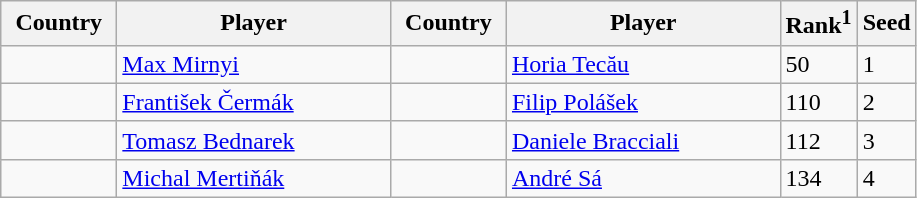<table class="sortable wikitable">
<tr>
<th width="70">Country</th>
<th width="175">Player</th>
<th width="70">Country</th>
<th width="175">Player</th>
<th>Rank<sup>1</sup></th>
<th>Seed</th>
</tr>
<tr>
<td></td>
<td><a href='#'>Max Mirnyi</a></td>
<td></td>
<td><a href='#'>Horia Tecău</a></td>
<td>50</td>
<td>1</td>
</tr>
<tr>
<td></td>
<td><a href='#'>František Čermák</a></td>
<td></td>
<td><a href='#'>Filip Polášek</a></td>
<td>110</td>
<td>2</td>
</tr>
<tr>
<td></td>
<td><a href='#'>Tomasz Bednarek</a></td>
<td></td>
<td><a href='#'>Daniele Bracciali</a></td>
<td>112</td>
<td>3</td>
</tr>
<tr>
<td></td>
<td><a href='#'>Michal Mertiňák</a></td>
<td></td>
<td><a href='#'>André Sá</a></td>
<td>134</td>
<td>4</td>
</tr>
</table>
